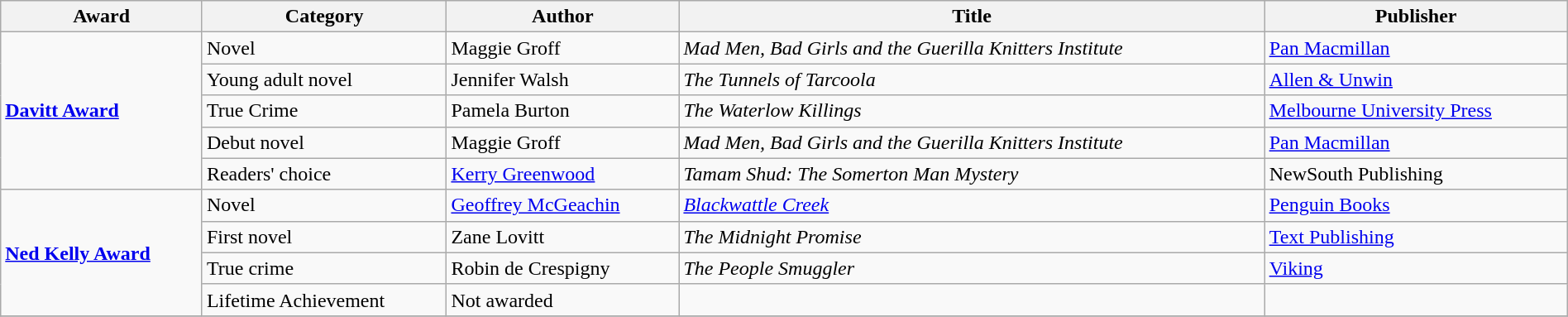<table class="wikitable" width=100%>
<tr>
<th>Award</th>
<th>Category</th>
<th>Author</th>
<th>Title</th>
<th>Publisher</th>
</tr>
<tr>
<td rowspan=5><strong><a href='#'>Davitt Award</a></strong></td>
<td>Novel</td>
<td>Maggie Groff</td>
<td><em>Mad Men, Bad Girls and the Guerilla Knitters Institute</em></td>
<td><a href='#'>Pan Macmillan</a></td>
</tr>
<tr>
<td>Young adult novel</td>
<td>Jennifer Walsh</td>
<td><em>The Tunnels of Tarcoola</em></td>
<td><a href='#'>Allen & Unwin</a></td>
</tr>
<tr>
<td>True Crime</td>
<td>Pamela Burton</td>
<td><em>The Waterlow Killings</em></td>
<td><a href='#'>Melbourne University Press</a></td>
</tr>
<tr>
<td>Debut novel</td>
<td>Maggie Groff</td>
<td><em>Mad Men, Bad Girls and the Guerilla Knitters Institute</em></td>
<td><a href='#'>Pan Macmillan</a></td>
</tr>
<tr>
<td>Readers' choice</td>
<td><a href='#'>Kerry Greenwood</a></td>
<td><em>Tamam Shud: The Somerton Man Mystery</em></td>
<td>NewSouth Publishing</td>
</tr>
<tr>
<td rowspan=4><strong><a href='#'>Ned Kelly Award</a></strong></td>
<td>Novel</td>
<td><a href='#'>Geoffrey McGeachin</a></td>
<td><em><a href='#'>Blackwattle Creek</a></em></td>
<td><a href='#'>Penguin Books</a></td>
</tr>
<tr>
<td>First novel</td>
<td>Zane Lovitt</td>
<td><em>The Midnight Promise</em></td>
<td><a href='#'>Text Publishing</a></td>
</tr>
<tr>
<td>True crime</td>
<td>Robin de Crespigny</td>
<td><em>The People Smuggler</em></td>
<td><a href='#'>Viking</a></td>
</tr>
<tr>
<td>Lifetime Achievement</td>
<td>Not awarded</td>
<td></td>
<td></td>
</tr>
<tr>
</tr>
</table>
